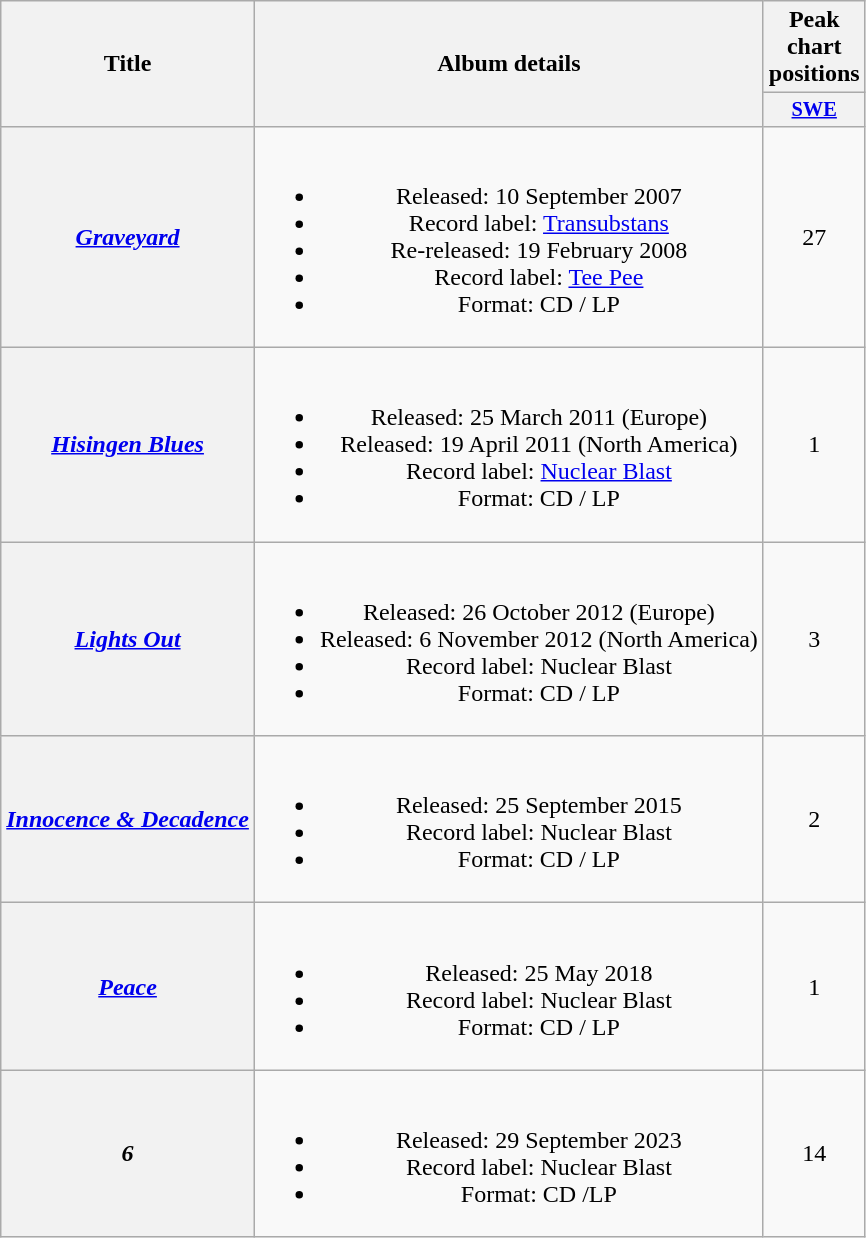<table class="wikitable plainrowheaders" style="text-align:center;">
<tr>
<th scope="col" rowspan="2">Title</th>
<th scope="col" rowspan="2">Album details</th>
<th scope="col">Peak chart positions</th>
</tr>
<tr>
<th scope="col" style="width:3em;font-size:85%;"><a href='#'>SWE</a><br></th>
</tr>
<tr>
<th scope="row"><em><a href='#'>Graveyard</a></em></th>
<td><br><ul><li>Released: 10 September 2007</li><li>Record label: <a href='#'>Transubstans</a></li><li>Re-released: 19 February 2008</li><li>Record label: <a href='#'>Tee Pee</a></li><li>Format: CD / LP</li></ul></td>
<td style="text-align:center;">27</td>
</tr>
<tr>
<th scope="row"><em><a href='#'>Hisingen Blues</a></em></th>
<td><br><ul><li>Released: 25 March 2011 (Europe)</li><li>Released: 19 April 2011 (North America)</li><li>Record label: <a href='#'>Nuclear Blast</a></li><li>Format: CD / LP</li></ul></td>
<td style="text-align:center;">1</td>
</tr>
<tr>
<th scope="row"><em><a href='#'>Lights Out</a></em></th>
<td><br><ul><li>Released: 26 October 2012 (Europe)</li><li>Released: 6 November 2012 (North America)</li><li>Record label: Nuclear Blast</li><li>Format: CD / LP</li></ul></td>
<td style="text-align:center;">3</td>
</tr>
<tr>
<th scope="row"><em><a href='#'>Innocence & Decadence</a></em></th>
<td><br><ul><li>Released: 25 September 2015</li><li>Record label: Nuclear Blast</li><li>Format: CD / LP</li></ul></td>
<td style="text-align:center;">2</td>
</tr>
<tr>
<th scope="row"><em><a href='#'>Peace</a></em></th>
<td><br><ul><li>Released: 25 May 2018</li><li>Record label: Nuclear Blast</li><li>Format: CD / LP</li></ul></td>
<td style="text-align:center;">1</td>
</tr>
<tr>
<th scope="row"><em>6</em></th>
<td><br><ul><li>Released: 29 September 2023</li><li>Record label: Nuclear Blast</li><li>Format: CD /LP</li></ul></td>
<td style="text-align:center;">14<br></td>
</tr>
</table>
